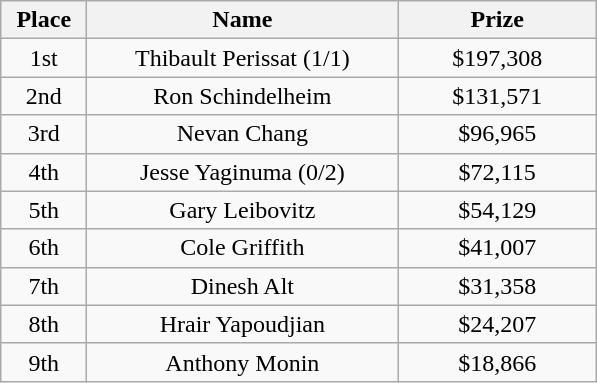<table class="wikitable">
<tr>
<th width="50">Place</th>
<th width="200">Name</th>
<th width="125">Prize</th>
</tr>
<tr>
<td align=center>1st</td>
<td align=center> Thibault Perissat (1/1)</td>
<td align=center>$197,308</td>
</tr>
<tr>
<td align=center>2nd</td>
<td align=center> Ron Schindelheim</td>
<td align=center>$131,571</td>
</tr>
<tr>
<td align=center>3rd</td>
<td align=center> Nevan Chang</td>
<td align=center>$96,965</td>
</tr>
<tr>
<td align=center>4th</td>
<td align=center> Jesse Yaginuma (0/2)</td>
<td align=center>$72,115</td>
</tr>
<tr>
<td align=center>5th</td>
<td align=center> Gary Leibovitz</td>
<td align=center>$54,129</td>
</tr>
<tr>
<td align=center>6th</td>
<td align=center> Cole Griffith</td>
<td align=center>$41,007</td>
</tr>
<tr>
<td align=center>7th</td>
<td align=center> Dinesh Alt</td>
<td align=center>$31,358</td>
</tr>
<tr>
<td align=center>8th</td>
<td align=center> Hrair Yapoudjian</td>
<td align=center>$24,207</td>
</tr>
<tr>
<td align=center>9th</td>
<td align=center> Anthony Monin</td>
<td align=center>$18,866</td>
</tr>
</table>
